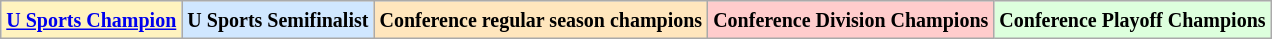<table class="wikitable">
<tr>
<td bgcolor="#FFF3BF"><small><strong><a href='#'>U Sports Champion</a> </strong></small></td>
<td bgcolor="#D0E7FF"><small><strong>U Sports Semifinalist</strong></small></td>
<td bgcolor="#FFE6BD"><small><strong>Conference regular season champions</strong></small></td>
<td bgcolor="#FFCCCC"><small><strong>Conference Division Champions</strong></small></td>
<td bgcolor="#ddffdd"><small><strong>Conference Playoff Champions</strong></small></td>
</tr>
</table>
